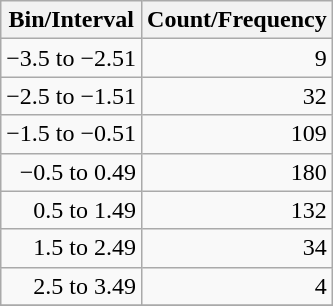<table class="wikitable" style="text-align:right">
<tr>
<th>Bin/Interval</th>
<th>Count/Frequency</th>
</tr>
<tr>
<td>−3.5 to −2.51</td>
<td>9</td>
</tr>
<tr>
<td>−2.5 to −1.51</td>
<td>32</td>
</tr>
<tr>
<td>−1.5 to −0.51</td>
<td>109</td>
</tr>
<tr>
<td>−0.5 to 0.49</td>
<td>180</td>
</tr>
<tr>
<td>0.5 to 1.49</td>
<td>132</td>
</tr>
<tr>
<td>1.5 to 2.49</td>
<td>34</td>
</tr>
<tr>
<td>2.5 to 3.49</td>
<td>4</td>
</tr>
<tr>
</tr>
</table>
